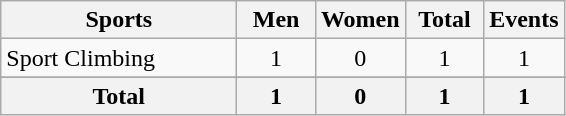<table class="wikitable sortable" style="text-align:center;">
<tr>
<th width=150>Sports</th>
<th width=45>Men</th>
<th width=45>Women</th>
<th width=45>Total</th>
<th width=45>Events</th>
</tr>
<tr>
<td align=left>Sport Climbing</td>
<td>1</td>
<td>0</td>
<td>1</td>
<td>1</td>
</tr>
<tr>
</tr>
<tr class="sortbottom">
<th>Total</th>
<th>1</th>
<th>0</th>
<th>1</th>
<th>1</th>
</tr>
</table>
